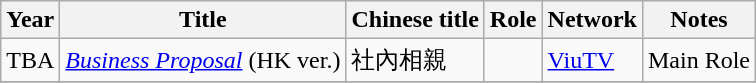<table class="wikitable plainrowheaders">
<tr>
<th>Year</th>
<th>Title</th>
<th>Chinese title</th>
<th>Role</th>
<th>Network</th>
<th>Notes</th>
</tr>
<tr>
<td>TBA</td>
<td><em><a href='#'>Business Proposal</a></em> (HK ver.)</td>
<td>社內相親</td>
<td></td>
<td><a href='#'>ViuTV</a></td>
<td>Main Role</td>
</tr>
<tr>
</tr>
</table>
